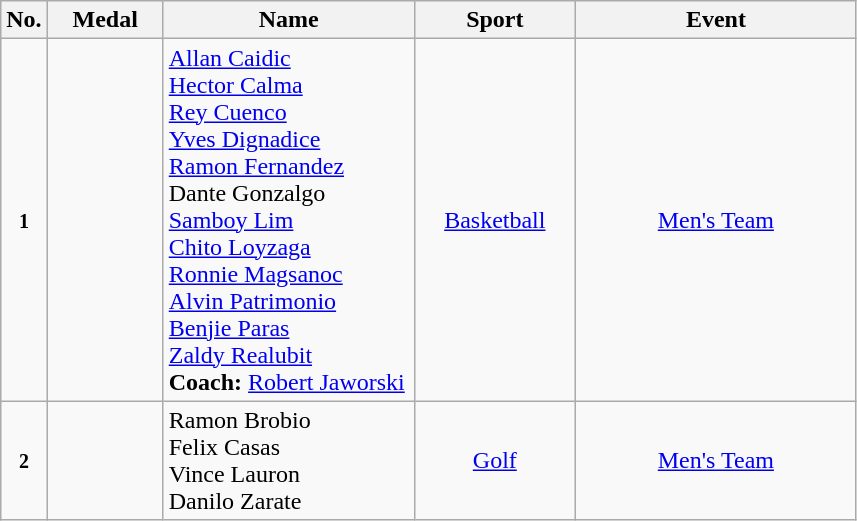<table class="wikitable" style="font-size:100%; text-align:center;">
<tr>
<th width="10">No.</th>
<th width="70">Medal</th>
<th width="160">Name</th>
<th width="100">Sport</th>
<th width="180">Event</th>
</tr>
<tr>
<td><small><strong>1</strong></small></td>
<td></td>
<td align=left><a href='#'>Allan Caidic</a><br><a href='#'>Hector Calma</a><br><a href='#'>Rey Cuenco</a><br><a href='#'>Yves Dignadice</a><br><a href='#'>Ramon Fernandez</a><br>Dante Gonzalgo<br><a href='#'>Samboy Lim</a><br><a href='#'>Chito Loyzaga</a><br><a href='#'>Ronnie Magsanoc</a><br><a href='#'>Alvin Patrimonio</a><br><a href='#'>Benjie Paras</a><br><a href='#'>Zaldy Realubit</a><br><strong>Coach:</strong> <a href='#'>Robert Jaworski</a></td>
<td> <a href='#'>Basketball</a></td>
<td><a href='#'>Men's Team</a></td>
</tr>
<tr>
<td><small><strong>2</strong></small></td>
<td></td>
<td align=left>Ramon Brobio<br>Felix Casas<br>Vince Lauron<br>Danilo Zarate</td>
<td> <a href='#'>Golf</a></td>
<td><a href='#'>Men's Team</a></td>
</tr>
</table>
